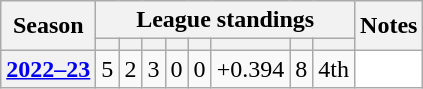<table class="wikitable sortable">
<tr>
<th scope="col" rowspan="2">Season</th>
<th scope="col" colspan="8">League standings</th>
<th scope="col" rowspan="2">Notes</th>
</tr>
<tr>
<th scope="col"></th>
<th scope="col"></th>
<th scope="col"></th>
<th scope="col"></th>
<th scope="col"></th>
<th scope="col"></th>
<th scope="col"></th>
<th scope="col"></th>
</tr>
<tr>
<th scope="row"><a href='#'>2022–23</a></th>
<td>5</td>
<td>2</td>
<td>3</td>
<td>0</td>
<td>0</td>
<td>+0.394</td>
<td>8</td>
<td>4th</td>
<td style="background: white;"></td>
</tr>
</table>
